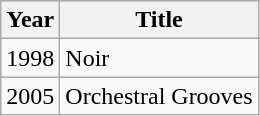<table class="wikitable">
<tr>
<th>Year</th>
<th>Title</th>
</tr>
<tr>
<td>1998</td>
<td>Noir</td>
</tr>
<tr>
<td>2005</td>
<td>Orchestral Grooves</td>
</tr>
</table>
